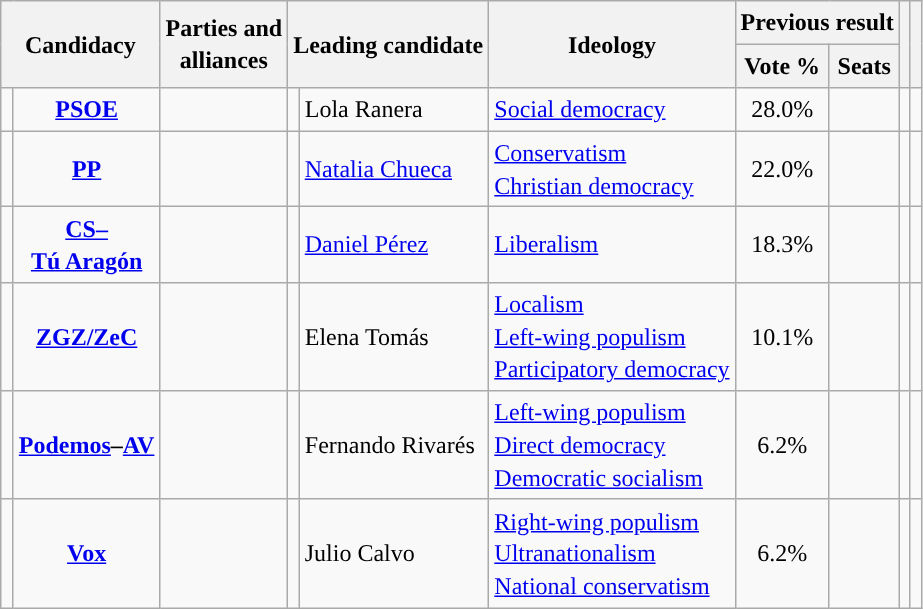<table class="wikitable" style="line-height:1.35em; text-align:left;">
<tr>
<th colspan="2" rowspan="2">Candidacy</th>
<th rowspan="2">Parties and<br>alliances</th>
<th colspan="2" rowspan="2">Leading candidate</th>
<th rowspan="2">Ideology</th>
<th colspan="2">Previous result</th>
<th rowspan="2"></th>
<th rowspan="2"></th>
</tr>
<tr>
<th>Vote %</th>
<th>Seats</th>
</tr>
<tr>
<td width="1" style="color:inherit;background:"></td>
<td align="center"><strong><a href='#'>PSOE</a></strong></td>
<td></td>
<td></td>
<td>Lola Ranera</td>
<td><a href='#'>Social democracy</a></td>
<td align="center">28.0%</td>
<td></td>
<td></td>
<td></td>
</tr>
<tr>
<td style="color:inherit;background:"></td>
<td align="center"><strong><a href='#'>PP</a></strong></td>
<td></td>
<td></td>
<td><a href='#'>Natalia Chueca</a></td>
<td><a href='#'>Conservatism</a><br><a href='#'>Christian democracy</a></td>
<td align="center">22.0%</td>
<td></td>
<td></td>
<td><br></td>
</tr>
<tr>
<td style="color:inherit;background:"></td>
<td align="center"><strong><a href='#'>CS–<br>Tú Aragón</a></strong></td>
<td></td>
<td></td>
<td><a href='#'>Daniel Pérez</a></td>
<td><a href='#'>Liberalism</a></td>
<td align="center">18.3%</td>
<td></td>
<td></td>
<td><br></td>
</tr>
<tr>
<td style="color:inherit;background:"></td>
<td align="center"><strong><a href='#'>ZGZ/ZeC</a></strong></td>
<td></td>
<td></td>
<td>Elena Tomás</td>
<td><a href='#'>Localism</a><br><a href='#'>Left-wing populism</a><br><a href='#'>Participatory democracy</a></td>
<td align="center">10.1%</td>
<td></td>
<td></td>
<td></td>
</tr>
<tr>
<td style="color:inherit;background:"></td>
<td align="center"><strong><a href='#'>Podemos</a>–<a href='#'>AV</a></strong></td>
<td></td>
<td></td>
<td>Fernando Rivarés</td>
<td><a href='#'>Left-wing populism</a><br><a href='#'>Direct democracy</a><br><a href='#'>Democratic socialism</a></td>
<td align="center">6.2%</td>
<td></td>
<td></td>
<td></td>
</tr>
<tr>
<td style="color:inherit;background:"></td>
<td align="center"><strong><a href='#'>Vox</a></strong></td>
<td></td>
<td></td>
<td>Julio Calvo</td>
<td><a href='#'>Right-wing populism</a><br><a href='#'>Ultranationalism</a><br><a href='#'>National conservatism</a></td>
<td align="center">6.2%</td>
<td></td>
<td></td>
<td></td>
</tr>
</table>
